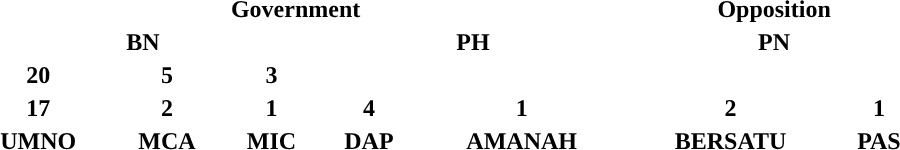<table style="width:40em;">
<tr style="text-align:center;">
<td colspan="5" style="color:"><strong>Government</strong></td>
<td colspan="2" style="color:"><strong>Opposition</strong></td>
</tr>
<tr style="text-align:center;">
<td colspan="3" style="color:"><strong>BN</strong></td>
<td colspan="2" style="color:"><strong>PH</strong></td>
<td colspan="2" style="color:"><strong>PN</strong></td>
</tr>
<tr style="text-align:center;">
<td style="background:"><strong>20</strong></td>
<td style="background:"><strong>5</strong></td>
<td style="background:"><strong>3</strong></td>
</tr>
<tr style="text-align:center;">
<td style="background:"><strong>17</strong></td>
<td style="background:"><strong>2</strong></td>
<td style="background:"><strong>1</strong></td>
<td style="background:"><strong>4</strong></td>
<td style="background:"><strong>1</strong></td>
<td style="background:"><strong>2</strong></td>
<td style="background:"><strong>1</strong></td>
</tr>
<tr style="text-align:center;">
<td style="color:"><strong>UMNO</strong></td>
<td style="color:"><strong>MCA</strong></td>
<td style="color:"><strong>MIC</strong></td>
<td style="color:"><strong>DAP</strong></td>
<td style="color:"><strong>AMANAH</strong></td>
<td style="color:"><strong>BERSATU</strong></td>
<td style="color:"><strong>PAS</strong></td>
</tr>
</table>
